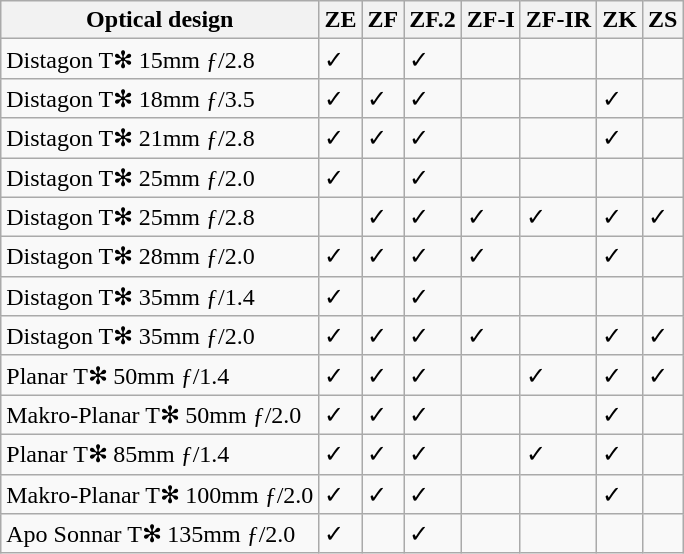<table class="wikitable">
<tr>
<th>Optical design</th>
<th>ZE</th>
<th>ZF</th>
<th>ZF.2</th>
<th>ZF-I</th>
<th>ZF-IR</th>
<th>ZK</th>
<th>ZS</th>
</tr>
<tr>
<td>Distagon T✻ 15mm ƒ/2.8</td>
<td>✓</td>
<td></td>
<td>✓</td>
<td></td>
<td></td>
<td></td>
<td></td>
</tr>
<tr>
<td>Distagon T✻ 18mm ƒ/3.5</td>
<td>✓</td>
<td>✓</td>
<td>✓</td>
<td></td>
<td></td>
<td>✓</td>
<td></td>
</tr>
<tr>
<td>Distagon T✻ 21mm ƒ/2.8</td>
<td>✓</td>
<td>✓</td>
<td>✓</td>
<td></td>
<td></td>
<td>✓</td>
<td></td>
</tr>
<tr>
<td>Distagon T✻ 25mm ƒ/2.0</td>
<td>✓</td>
<td></td>
<td>✓</td>
<td></td>
<td></td>
<td></td>
<td></td>
</tr>
<tr>
<td>Distagon T✻ 25mm ƒ/2.8</td>
<td></td>
<td>✓</td>
<td>✓</td>
<td>✓</td>
<td>✓</td>
<td>✓</td>
<td>✓</td>
</tr>
<tr>
<td>Distagon T✻ 28mm ƒ/2.0</td>
<td>✓</td>
<td>✓</td>
<td>✓</td>
<td>✓</td>
<td></td>
<td>✓</td>
<td></td>
</tr>
<tr>
<td>Distagon T✻ 35mm ƒ/1.4</td>
<td>✓</td>
<td></td>
<td>✓</td>
<td></td>
<td></td>
<td></td>
<td></td>
</tr>
<tr>
<td>Distagon T✻ 35mm ƒ/2.0</td>
<td>✓</td>
<td>✓</td>
<td>✓</td>
<td>✓</td>
<td></td>
<td>✓</td>
<td>✓</td>
</tr>
<tr>
<td>Planar T✻ 50mm ƒ/1.4</td>
<td>✓</td>
<td>✓</td>
<td>✓</td>
<td></td>
<td>✓</td>
<td>✓</td>
<td>✓</td>
</tr>
<tr>
<td>Makro-Planar T✻ 50mm ƒ/2.0</td>
<td>✓</td>
<td>✓</td>
<td>✓</td>
<td></td>
<td></td>
<td>✓</td>
<td></td>
</tr>
<tr>
<td>Planar T✻ 85mm ƒ/1.4</td>
<td>✓</td>
<td>✓</td>
<td>✓</td>
<td></td>
<td>✓</td>
<td>✓</td>
<td></td>
</tr>
<tr>
<td>Makro-Planar T✻ 100mm ƒ/2.0</td>
<td>✓</td>
<td>✓</td>
<td>✓</td>
<td></td>
<td></td>
<td>✓</td>
<td></td>
</tr>
<tr>
<td>Apo Sonnar T✻ 135mm ƒ/2.0</td>
<td>✓</td>
<td></td>
<td>✓</td>
<td></td>
<td></td>
<td></td>
<td></td>
</tr>
</table>
